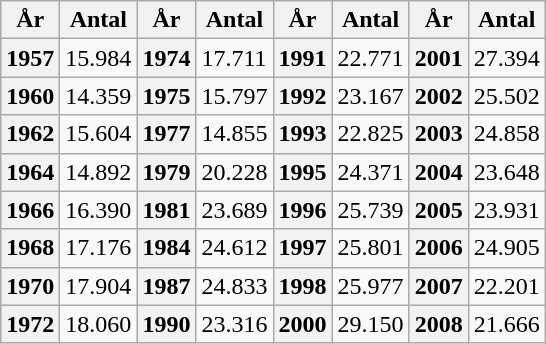<table class="wikitable">
<tr>
<th>År</th>
<th>Antal</th>
<th>År</th>
<th>Antal</th>
<th>År</th>
<th>Antal</th>
<th>År</th>
<th>Antal</th>
</tr>
<tr>
<th>1957</th>
<td>15.984</td>
<th>1974</th>
<td>17.711</td>
<th>1991</th>
<td>22.771</td>
<th>2001</th>
<td>27.394</td>
</tr>
<tr>
<th>1960</th>
<td>14.359</td>
<th>1975</th>
<td>15.797</td>
<th>1992</th>
<td>23.167</td>
<th>2002</th>
<td>25.502</td>
</tr>
<tr>
<th>1962</th>
<td>15.604</td>
<th>1977</th>
<td>14.855</td>
<th>1993</th>
<td>22.825</td>
<th>2003</th>
<td>24.858</td>
</tr>
<tr>
<th>1964</th>
<td>14.892</td>
<th>1979</th>
<td>20.228</td>
<th>1995</th>
<td>24.371</td>
<th>2004</th>
<td>23.648</td>
</tr>
<tr>
<th>1966</th>
<td>16.390</td>
<th>1981</th>
<td>23.689</td>
<th>1996</th>
<td>25.739</td>
<th>2005</th>
<td>23.931</td>
</tr>
<tr>
<th>1968</th>
<td>17.176</td>
<th>1984</th>
<td>24.612</td>
<th>1997</th>
<td>25.801</td>
<th>2006</th>
<td>24.905</td>
</tr>
<tr>
<th>1970</th>
<td>17.904</td>
<th>1987</th>
<td>24.833</td>
<th>1998</th>
<td>25.977</td>
<th>2007</th>
<td>22.201</td>
</tr>
<tr>
<th>1972</th>
<td>18.060</td>
<th>1990</th>
<td>23.316</td>
<th>2000</th>
<td>29.150</td>
<th>2008</th>
<td>21.666</td>
</tr>
</table>
